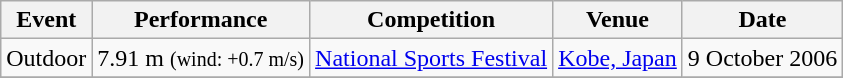<table class="wikitable" style=text-align:center>
<tr>
<th>Event</th>
<th>Performance</th>
<th>Competition</th>
<th>Venue</th>
<th>Date</th>
</tr>
<tr>
<td>Outdoor</td>
<td>7.91 m <small>(wind: +0.7 m/s)</small></td>
<td><a href='#'>National Sports Festival</a></td>
<td><a href='#'>Kobe, Japan</a></td>
<td>9 October 2006</td>
</tr>
<tr>
</tr>
</table>
